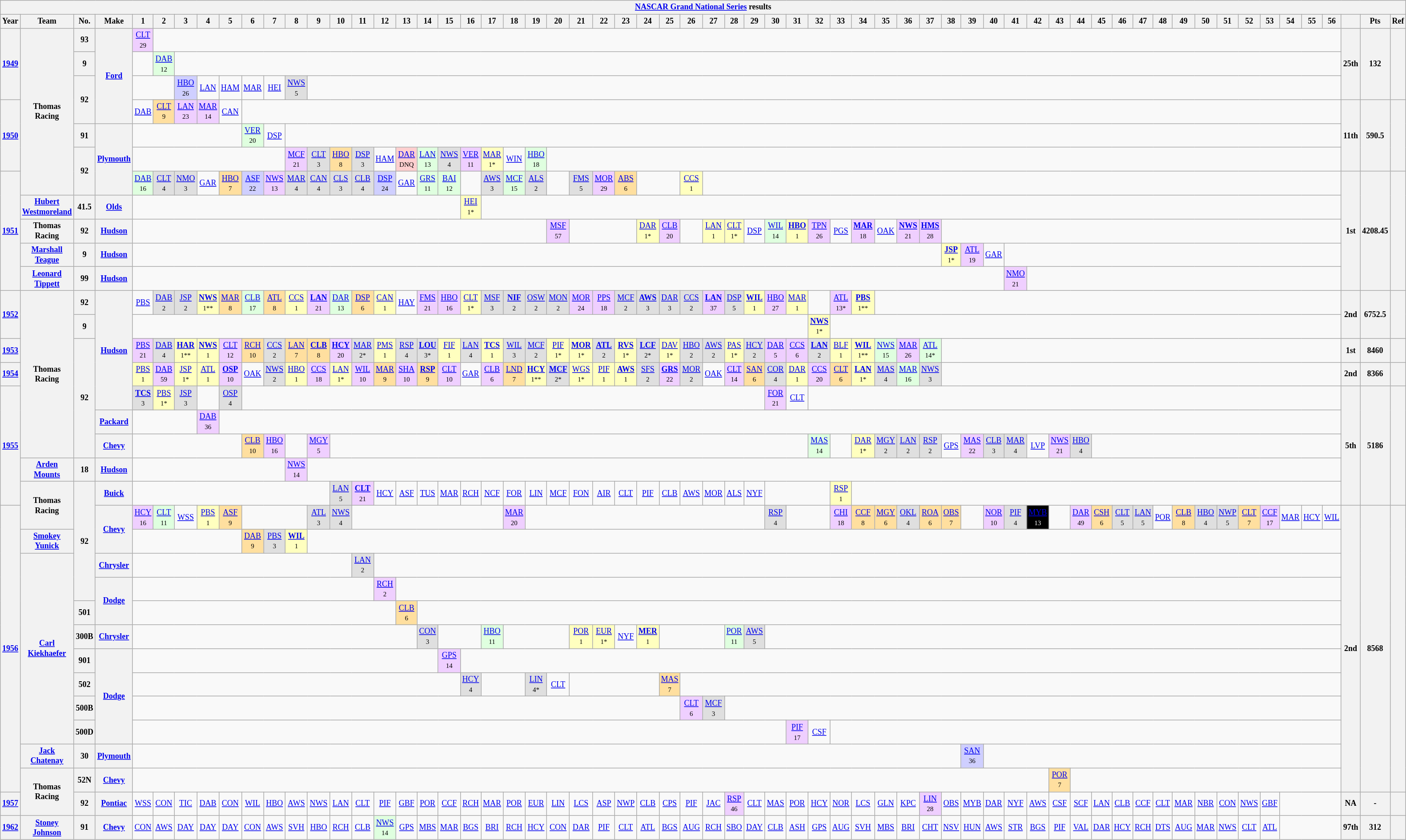<table class="wikitable" style="text-align:center; font-size:75%">
<tr>
<th colspan="69"><a href='#'>NASCAR Grand National Series</a> results</th>
</tr>
<tr>
<th>Year</th>
<th>Team</th>
<th>No.</th>
<th>Make</th>
<th>1</th>
<th>2</th>
<th>3</th>
<th>4</th>
<th>5</th>
<th>6</th>
<th>7</th>
<th>8</th>
<th>9</th>
<th>10</th>
<th>11</th>
<th>12</th>
<th>13</th>
<th>14</th>
<th>15</th>
<th>16</th>
<th>17</th>
<th>18</th>
<th>19</th>
<th>20</th>
<th>21</th>
<th>22</th>
<th>23</th>
<th>24</th>
<th>25</th>
<th>26</th>
<th>27</th>
<th>28</th>
<th>29</th>
<th>30</th>
<th>31</th>
<th>32</th>
<th>33</th>
<th>34</th>
<th>35</th>
<th>36</th>
<th>37</th>
<th>38</th>
<th>39</th>
<th>40</th>
<th>41</th>
<th>42</th>
<th>43</th>
<th>44</th>
<th>45</th>
<th>46</th>
<th>47</th>
<th>48</th>
<th>49</th>
<th>50</th>
<th>51</th>
<th>52</th>
<th>53</th>
<th>54</th>
<th>55</th>
<th>56</th>
<th></th>
<th>Pts</th>
<th>Ref</th>
</tr>
<tr>
<th rowspan=3><a href='#'>1949</a></th>
<th rowspan=7>Thomas Racing</th>
<th>93</th>
<th rowspan=4><a href='#'>Ford</a></th>
<td style="background:#EFCFFF;"><a href='#'>CLT</a><br><small>29</small></td>
<td colspan=55></td>
<th rowspan=3>25th</th>
<th rowspan=3>132</th>
<th rowspan=3></th>
</tr>
<tr>
<th>9</th>
<td></td>
<td style="background:#DFFFDF;"><a href='#'>DAB</a><br><small>12</small></td>
<td colspan=54></td>
</tr>
<tr>
<th rowspan=2>92</th>
<td colspan=2></td>
<td style="background:#CFCFFF;"><a href='#'>HBO</a><br><small>26</small></td>
<td><a href='#'>LAN</a></td>
<td><a href='#'>HAM</a></td>
<td><a href='#'>MAR</a></td>
<td><a href='#'>HEI</a></td>
<td style="background:#DFDFDF;"><a href='#'>NWS</a><br><small>5</small></td>
<td colspan=48></td>
</tr>
<tr>
<th rowspan=3><a href='#'>1950</a></th>
<td><a href='#'>DAB</a></td>
<td style="background:#FFDF9F;"><a href='#'>CLT</a><br><small>9</small></td>
<td style="background:#EFCFFF;"><a href='#'>LAN</a><br><small>23</small></td>
<td style="background:#EFCFFF;"><a href='#'>MAR</a><br><small>14</small></td>
<td><a href='#'>CAN</a></td>
<td colspan=51></td>
<th rowspan=3>11th</th>
<th rowspan=3>590.5</th>
<th rowspan=3></th>
</tr>
<tr>
<th>91</th>
<th rowspan=3><a href='#'>Plymouth</a></th>
<td colspan=5></td>
<td style="background:#DFFFDF;"><a href='#'>VER</a><br><small>20</small></td>
<td><a href='#'>DSP</a></td>
<td colspan=49></td>
</tr>
<tr>
<th rowspan=2>92</th>
<td colspan=7></td>
<td style="background:#EFCFFF;"><a href='#'>MCF</a><br><small>21</small></td>
<td style="background:#DFDFDF;"><a href='#'>CLT</a><br><small>3</small></td>
<td style="background:#FFDF9F;"><a href='#'>HBO</a><br><small>8</small></td>
<td style="background:#DFDFDF;"><a href='#'>DSP</a><br><small>3</small></td>
<td><a href='#'>HAM</a></td>
<td style="background:#FFCFCF;"><a href='#'>DAR</a><br><small>DNQ</small></td>
<td style="background:#DFFFDF;"><a href='#'>LAN</a><br><small>13</small></td>
<td style="background:#DFDFDF;"><a href='#'>NWS</a><br><small>4</small></td>
<td style="background:#EFCFFF;"><a href='#'>VER</a><br><small>11</small></td>
<td style="background:#FFFFBF;"><a href='#'>MAR</a><br><small>1*</small></td>
<td><a href='#'>WIN</a></td>
<td style="background:#DFFFDF;"><a href='#'>HBO</a><br><small>18</small></td>
<td colspan=37></td>
</tr>
<tr>
<th rowspan=5><a href='#'>1951</a></th>
<td style="background:#DFFFDF;"><a href='#'>DAB</a><br><small>16</small></td>
<td style="background:#DFDFDF;"><a href='#'>CLT</a><br><small>4</small></td>
<td style="background:#DFDFDF;"><a href='#'>NMO</a><br><small>3</small></td>
<td><a href='#'>GAR</a></td>
<td style="background:#FFDF9F;"><a href='#'>HBO</a><br><small>7</small></td>
<td style="background:#CFCFFF;"><a href='#'>ASF</a><br><small>22</small></td>
<td style="background:#EFCFFF;"><a href='#'>NWS</a><br><small>13</small></td>
<td style="background:#DFDFDF;"><a href='#'>MAR</a><br><small>4</small></td>
<td style="background:#DFDFDF;"><a href='#'>CAN</a><br><small>4</small></td>
<td style="background:#DFDFDF;"><a href='#'>CLS</a><br><small>3</small></td>
<td style="background:#DFDFDF;"><a href='#'>CLB</a><br><small>4</small></td>
<td style="background:#CFCFFF;"><a href='#'>DSP</a><br><small>24</small></td>
<td><a href='#'>GAR</a></td>
<td style="background:#DFFFDF;"><a href='#'>GRS</a><br><small>11</small></td>
<td style="background:#DFFFDF;"><a href='#'>BAI</a><br><small>12</small></td>
<td></td>
<td style="background:#DFDFDF;"><a href='#'>AWS</a><br><small>3</small></td>
<td style="background:#DFFFDF;"><a href='#'>MCF</a><br><small>15</small></td>
<td style="background:#DFDFDF;"><a href='#'>ALS</a><br><small>2</small></td>
<td></td>
<td style="background:#DFDFDF;"><a href='#'>FMS</a><br><small>5</small></td>
<td style="background:#EFCFFF;"><a href='#'>MOR</a><br><small>29</small></td>
<td style="background:#FFDF9F;"><a href='#'>ABS</a><br><small>6</small></td>
<td colspan=2></td>
<td style="background:#FFFFBF;"><a href='#'>CCS</a><br><small>1</small></td>
<td colspan=30></td>
<th rowspan=5>1st</th>
<th rowspan=5>4208.45</th>
<th rowspan=5></th>
</tr>
<tr>
<th><a href='#'>Hubert Westmoreland</a></th>
<th>41.5</th>
<th><a href='#'>Olds</a></th>
<td colspan=15></td>
<td style="background:#FFFFBF;"><a href='#'>HEI</a><br><small>1*</small></td>
<td colspan=40></td>
</tr>
<tr>
<th>Thomas Racing</th>
<th>92</th>
<th><a href='#'>Hudson</a></th>
<td colspan=19></td>
<td style="background:#EFCFFF;"><a href='#'>MSF</a><br><small>57</small></td>
<td colspan=3></td>
<td style="background:#FFFFBF;"><a href='#'>DAR</a><br><small>1*</small></td>
<td style="background:#EFCFFF;"><a href='#'>CLB</a><br><small>20</small></td>
<td></td>
<td style="background:#FFFFBF;"><a href='#'>LAN</a><br><small>1</small></td>
<td style="background:#FFFFBF;"><a href='#'>CLT</a><br><small>1*</small></td>
<td><a href='#'>DSP</a></td>
<td style="background:#DFFFDF;"><a href='#'>WIL</a><br><small>14</small></td>
<td style="background:#FFFFBF;"><strong><a href='#'>HBO</a></strong><br><small>1</small></td>
<td style="background:#EFCFFF;"><a href='#'>TPN</a><br><small>26</small></td>
<td><a href='#'>PGS</a></td>
<td style="background:#EFCFFF;"><strong><a href='#'>MAR</a></strong><br><small>18</small></td>
<td><a href='#'>OAK</a></td>
<td style="background:#EFCFFF;"><strong><a href='#'>NWS</a></strong><br><small>21</small></td>
<td style="background:#EFCFFF;"><strong><a href='#'>HMS</a></strong><br><small>28</small></td>
<td colspan=19></td>
</tr>
<tr>
<th><a href='#'>Marshall Teague</a></th>
<th>9</th>
<th><a href='#'>Hudson</a></th>
<td colspan=37></td>
<td style="background:#FFFFBF;"><strong><a href='#'>JSP</a></strong><br><small>1*</small></td>
<td style="background:#EFCFFF;"><a href='#'>ATL</a><br><small>19</small></td>
<td><a href='#'>GAR</a></td>
<td colspan=16></td>
</tr>
<tr>
<th><a href='#'>Leonard Tippett</a></th>
<th>99</th>
<th><a href='#'>Hudson</a></th>
<td colspan=40></td>
<td style="background:#EFCFFF;"><a href='#'>NMO</a><br><small>21</small></td>
<td colspan=15></td>
</tr>
<tr>
<th rowspan=2><a href='#'>1952</a></th>
<th rowspan=7>Thomas Racing</th>
<th>92</th>
<th rowspan=5><a href='#'>Hudson</a></th>
<td><a href='#'>PBS</a></td>
<td style="background:#DFDFDF;"><a href='#'>DAB</a><br><small>2</small></td>
<td style="background:#DFDFDF;"><a href='#'>JSP</a><br><small>2</small></td>
<td style="background:#FFFFBF;"><strong><a href='#'>NWS</a></strong><br><small>1**</small></td>
<td style="background:#FFDF9F;"><a href='#'>MAR</a><br><small>8</small></td>
<td style="background:#DFFFDF;"><a href='#'>CLB</a><br><small>17</small></td>
<td style="background:#FFDF9F;"><a href='#'>ATL</a><br><small>8</small></td>
<td style="background:#FFFFBF;"><a href='#'>CCS</a><br><small>1</small></td>
<td style="background:#EFCFFF;"><strong><a href='#'>LAN</a></strong><br><small>21</small></td>
<td style="background:#DFFFDF;"><a href='#'>DAR</a><br><small>13</small></td>
<td style="background:#FFDF9F;"><a href='#'>DSP</a><br><small>6</small></td>
<td style="background:#FFFFBF;"><a href='#'>CAN</a><br><small>1</small></td>
<td><a href='#'>HAY</a></td>
<td style="background:#EFCFFF;"><a href='#'>FMS</a><br><small>21</small></td>
<td style="background:#EFCFFF;"><a href='#'>HBO</a><br><small>16</small></td>
<td style="background:#FFFFBF;"><a href='#'>CLT</a><br><small>1*</small></td>
<td style="background:#DFDFDF;"><a href='#'>MSF</a><br><small>3</small></td>
<td style="background:#DFDFDF;"><strong><a href='#'>NIF</a></strong><br><small>2</small></td>
<td style="background:#DFDFDF;"><a href='#'>OSW</a><br><small>2</small></td>
<td style="background:#DFDFDF;"><a href='#'>MON</a><br><small>2</small></td>
<td style="background:#EFCFFF;"><a href='#'>MOR</a><br><small>24</small></td>
<td style="background:#EFCFFF;"><a href='#'>PPS</a><br><small>18</small></td>
<td style="background:#DFDFDF;"><a href='#'>MCF</a><br><small>2</small></td>
<td style="background:#DFDFDF;"><strong><a href='#'>AWS</a></strong><br><small>3</small></td>
<td style="background:#DFDFDF;"><a href='#'>DAR</a><br><small>3</small></td>
<td style="background:#DFDFDF;"><a href='#'>CCS</a><br><small>2</small></td>
<td style="background:#EFCFFF;"><strong><a href='#'>LAN</a></strong><br><small>37</small></td>
<td style="background:#DFDFDF;"><a href='#'>DSP</a><br><small>5</small></td>
<td style="background:#FFFFBF;"><strong><a href='#'>WIL</a></strong><br><small>1</small></td>
<td style="background:#EFCFFF;"><a href='#'>HBO</a><br><small>27</small></td>
<td style="background:#FFFFBF;"><a href='#'>MAR</a><br><small>1</small></td>
<td></td>
<td style="background:#EFCFFF;"><a href='#'>ATL</a><br><small>13*</small></td>
<td style="background:#FFFFBF;"><strong><a href='#'>PBS</a></strong><br><small>1**</small></td>
<td colspan=22></td>
<th rowspan=2>2nd</th>
<th rowspan=2>6752.5</th>
<th rowspan=2></th>
</tr>
<tr>
<th>9</th>
<td colspan=31></td>
<td style="background:#FFFFBF;"><strong><a href='#'>NWS</a></strong><br><small>1*</small></td>
<td colspan=24></td>
</tr>
<tr>
<th><a href='#'>1953</a></th>
<th rowspan=5>92</th>
<td style="background:#EFCFFF;"><a href='#'>PBS</a><br><small>21</small></td>
<td style="background:#DFDFDF;"><a href='#'>DAB</a><br><small>4</small></td>
<td style="background:#FFFFBF;"><strong><a href='#'>HAR</a></strong><br><small>1**</small></td>
<td style="background:#FFFFBF;"><strong><a href='#'>NWS</a></strong><br><small>1</small></td>
<td style="background:#EFCFFF;"><a href='#'>CLT</a><br><small>12</small></td>
<td style="background:#FFDF9F;"><a href='#'>RCH</a><br><small>10</small></td>
<td style="background:#DFDFDF;"><a href='#'>CCS</a><br><small>2</small></td>
<td style="background:#FFDF9F;"><a href='#'>LAN</a><br><small>7</small></td>
<td style="background:#FFDF9F;"><strong><a href='#'>CLB</a></strong><br><small>8</small></td>
<td style="background:#EFCFFF;"><strong><a href='#'>HCY</a></strong><br><small>20</small></td>
<td style="background:#DFDFDF;"><a href='#'>MAR</a><br><small>2*</small></td>
<td style="background:#FFFFBF;"><a href='#'>PMS</a><br><small>1</small></td>
<td style="background:#DFDFDF;"><a href='#'>RSP</a><br><small>4</small></td>
<td style="background:#DFDFDF;"><strong><a href='#'>LOU</a></strong><br><small>3*</small></td>
<td style="background:#FFFFBF;"><a href='#'>FIF</a><br><small>1</small></td>
<td style="background:#DFDFDF;"><a href='#'>LAN</a><br><small>4</small></td>
<td style="background:#FFFFBF;"><strong><a href='#'>TCS</a></strong><br><small>1</small></td>
<td style="background:#DFDFDF;"><a href='#'>WIL</a><br><small>3</small></td>
<td style="background:#DFDFDF;"><a href='#'>MCF</a><br><small>2</small></td>
<td style="background:#FFFFBF;"><a href='#'>PIF</a><br><small>1*</small></td>
<td style="background:#FFFFBF;"><strong><a href='#'>MOR</a></strong><br><small>1*</small></td>
<td style="background:#DFDFDF;"><strong><a href='#'>ATL</a></strong><br><small>2</small></td>
<td style="background:#FFFFBF;"><strong><a href='#'>RVS</a></strong><br><small>1*</small></td>
<td style="background:#DFDFDF;"><strong><a href='#'>LCF</a></strong><br><small>2*</small></td>
<td style="background:#FFFFBF;"><a href='#'>DAV</a><br><small>1*</small></td>
<td style="background:#DFDFDF;"><a href='#'>HBO</a><br><small>2</small></td>
<td style="background:#DFDFDF;"><a href='#'>AWS</a><br><small>2</small></td>
<td style="background:#FFFFBF;"><a href='#'>PAS</a><br><small>1*</small></td>
<td style="background:#DFDFDF;"><a href='#'>HCY</a><br><small>2</small></td>
<td style="background:#EFCFFF;"><a href='#'>DAR</a><br><small>5</small></td>
<td style="background:#EFCFFF;"><a href='#'>CCS</a><br><small>6</small></td>
<td style="background:#DFDFDF;"><strong><a href='#'>LAN</a></strong><br><small>2</small></td>
<td style="background:#FFFFBF;"><a href='#'>BLF</a><br><small>1</small></td>
<td style="background:#FFFFBF;"><strong><a href='#'>WIL</a></strong><br><small>1**</small></td>
<td style="background:#DFFFDF;"><a href='#'>NWS</a><br><small>15</small></td>
<td style="background:#EFCFFF;"><a href='#'>MAR</a><br><small>26</small></td>
<td style="background:#DFFFDF;"><a href='#'>ATL</a><br><small>14*</small></td>
<td colspan=19></td>
<th>1st</th>
<th>8460</th>
<th></th>
</tr>
<tr>
<th><a href='#'>1954</a></th>
<td style="background:#FFFFBF;"><a href='#'>PBS</a><br><small>1</small></td>
<td style="background:#EFCFFF;"><a href='#'>DAB</a><br><small>59</small></td>
<td style="background:#FFFFBF;"><a href='#'>JSP</a><br><small>1*</small></td>
<td style="background:#FFFFBF;"><a href='#'>ATL</a><br><small>1</small></td>
<td style="background:#EFCFFF;"><strong><a href='#'>OSP</a></strong><br><small>10</small></td>
<td><a href='#'>OAK</a></td>
<td style="background:#DFDFDF;"><a href='#'>NWS</a><br><small>2</small></td>
<td style="background:#FFFFBF;"><a href='#'>HBO</a><br><small>1</small></td>
<td style="background:#EFCFFF;"><a href='#'>CCS</a><br><small>18</small></td>
<td style="background:#FFFFBF;"><a href='#'>LAN</a><br><small>1*</small></td>
<td style="background:#EFCFFF;"><a href='#'>WIL</a><br><small>10</small></td>
<td style="background:#FFDF9F;"><a href='#'>MAR</a><br><small>9</small></td>
<td style="background:#EFCFFF;"><a href='#'>SHA</a><br><small>10</small></td>
<td style="background:#FFDF9F;"><strong><a href='#'>RSP</a></strong><br><small>9</small></td>
<td style="background:#EFCFFF;"><a href='#'>CLT</a><br><small>10</small></td>
<td><a href='#'>GAR</a></td>
<td style="background:#EFCFFF;"><a href='#'>CLB</a><br><small>6</small></td>
<td style="background:#FFDF9F;"><a href='#'>LND</a><br><small>7</small></td>
<td style="background:#FFFFBF;"><strong><a href='#'>HCY</a></strong><br><small>1**</small></td>
<td style="background:#DFDFDF;"><strong><a href='#'>MCF</a></strong><br><small>2*</small></td>
<td style="background:#FFFFBF;"><a href='#'>WGS</a><br><small>1*</small></td>
<td style="background:#FFFFBF;"><a href='#'>PIF</a><br><small>1</small></td>
<td style="background:#FFFFBF;"><strong><a href='#'>AWS</a></strong><br><small>1</small></td>
<td style="background:#DFDFDF;"><a href='#'>SFS</a><br><small>2</small></td>
<td style="background:#EFCFFF;"><strong><a href='#'>GRS</a></strong><br><small>22</small></td>
<td style="background:#DFDFDF;"><a href='#'>MOR</a><br><small>2</small></td>
<td><a href='#'>OAK</a></td>
<td style="background:#EFCFFF;"><a href='#'>CLT</a><br><small>14</small></td>
<td style="background:#FFDF9F;"><a href='#'>SAN</a><br><small>6</small></td>
<td style="background:#DFDFDF;"><a href='#'>COR</a><br><small>4</small></td>
<td style="background:#FFFFBF;"><a href='#'>DAR</a><br><small>1</small></td>
<td style="background:#EFCFFF;"><a href='#'>CCS</a><br><small>20</small></td>
<td style="background:#FFDF9F;"><a href='#'>CLT</a><br><small>6</small></td>
<td style="background:#FFFFBF;"><strong><a href='#'>LAN</a></strong><br><small>1*</small></td>
<td style="background:#DFDFDF;"><a href='#'>MAS</a><br><small>4</small></td>
<td style="background:#DFFFDF;"><a href='#'>MAR</a><br><small>16</small></td>
<td style="background:#DFDFDF;"><a href='#'>NWS</a><br><small>3</small></td>
<td colspan=19></td>
<th>2nd</th>
<th>8366</th>
<th></th>
</tr>
<tr>
<th rowspan=5><a href='#'>1955</a></th>
<td style="background:#DFDFDF;"><strong><a href='#'>TCS</a></strong><br><small>3</small></td>
<td style="background:#FFFFBF;"><a href='#'>PBS</a><br><small>1*</small></td>
<td style="background:#DFDFDF;"><a href='#'>JSP</a><br><small>3</small></td>
<td></td>
<td style="background:#DFDFDF;"><a href='#'>OSP</a><br><small>4</small></td>
<td colspan=24></td>
<td style="background:#EFCFFF;"><a href='#'>FOR</a><br><small>21</small></td>
<td><a href='#'>CLT</a></td>
<td colspan=25></td>
<th rowspan=5>5th</th>
<th rowspan=5>5186</th>
<th rowspan=5></th>
</tr>
<tr>
<th><a href='#'>Packard</a></th>
<td colspan=3></td>
<td style="background:#EFCFFF;"><a href='#'>DAB</a><br><small>36</small></td>
<td colspan=52></td>
</tr>
<tr>
<th><a href='#'>Chevy</a></th>
<td colspan=5></td>
<td style="background:#FFDF9F;"><a href='#'>CLB</a><br><small>10</small></td>
<td style="background:#EFCFFF;"><a href='#'>HBO</a><br><small>16</small></td>
<td></td>
<td style="background:#EFCFFF;"><a href='#'>MGY</a><br><small>5</small></td>
<td colspan=22></td>
<td style="background:#DFFFDF;"><a href='#'>MAS</a><br><small>14</small></td>
<td></td>
<td style="background:#FFFFBF;"><a href='#'>DAR</a><br><small>1*</small></td>
<td style="background:#DFDFDF;"><a href='#'>MGY</a><br><small>2</small></td>
<td style="background:#DFDFDF;"><a href='#'>LAN</a><br><small>2</small></td>
<td style="background:#DFDFDF;"><a href='#'>RSP</a><br><small>2</small></td>
<td><a href='#'>GPS</a></td>
<td style="background:#EFCFFF;"><a href='#'>MAS</a><br><small>22</small></td>
<td style="background:#DFDFDF;"><a href='#'>CLB</a><br><small>3</small></td>
<td style="background:#DFDFDF;"><a href='#'>MAR</a><br><small>4</small></td>
<td><a href='#'>LVP</a></td>
<td style="background:#EFCFFF;"><a href='#'>NWS</a><br><small>21</small></td>
<td style="background:#DFDFDF;"><a href='#'>HBO</a><br><small>4</small></td>
<td colspan=12></td>
</tr>
<tr>
<th><a href='#'>Arden Mounts</a></th>
<th>18</th>
<th><a href='#'>Hudson</a></th>
<td colspan=7></td>
<td style="background:#EFCFFF;"><a href='#'>NWS</a><br><small>14</small></td>
<td colspan=48></td>
</tr>
<tr>
<th rowspan=2>Thomas Racing</th>
<th rowspan=5>92</th>
<th><a href='#'>Buick</a></th>
<td colspan=9></td>
<td style="background:#DFDFDF;"><a href='#'>LAN</a><br><small>5</small></td>
<td style="background:#EFCFFF;"><strong><a href='#'>CLT</a></strong><br><small>21</small></td>
<td><a href='#'>HCY</a></td>
<td><a href='#'>ASF</a></td>
<td><a href='#'>TUS</a></td>
<td><a href='#'>MAR</a></td>
<td><a href='#'>RCH</a></td>
<td><a href='#'>NCF</a></td>
<td><a href='#'>FOR</a></td>
<td><a href='#'>LIN</a></td>
<td><a href='#'>MCF</a></td>
<td><a href='#'>FON</a></td>
<td><a href='#'>AIR</a></td>
<td><a href='#'>CLT</a></td>
<td><a href='#'>PIF</a></td>
<td><a href='#'>CLB</a></td>
<td><a href='#'>AWS</a></td>
<td><a href='#'>MOR</a></td>
<td><a href='#'>ALS</a></td>
<td><a href='#'>NYF</a></td>
<td colspan=3></td>
<td style="background:#FFFFBF;"><a href='#'>RSP</a><br><small>1</small></td>
<td colspan=23></td>
</tr>
<tr>
<th rowspan=12><a href='#'>1956</a></th>
<th rowspan=2><a href='#'>Chevy</a></th>
<td style="background:#EFCFFF;"><a href='#'>HCY</a><br><small>16</small></td>
<td style="background:#DFFFDF;"><a href='#'>CLT</a><br><small>11</small></td>
<td><a href='#'>WSS</a></td>
<td style="background:#FFFFBF;"><a href='#'>PBS</a><br><small>1</small></td>
<td style="background:#FFDF9F;"><a href='#'>ASF</a><br><small>9</small></td>
<td colspan=3></td>
<td style="background:#DFDFDF;"><a href='#'>ATL</a><br><small>3</small></td>
<td style="background:#DFDFDF;"><a href='#'>NWS</a><br><small>4</small></td>
<td colspan=7></td>
<td style="background:#EFCFFF;"><a href='#'>MAR</a><br><small>20</small></td>
<td colspan=11></td>
<td style="background:#DFDFDF;"><a href='#'>RSP</a><br><small>4</small></td>
<td colspan=2></td>
<td style="background:#EFCFFF;"><a href='#'>CHI</a><br><small>18</small></td>
<td style="background:#FFDF9F;"><a href='#'>CCF</a><br><small>8</small></td>
<td style="background:#FFDF9F;"><a href='#'>MGY</a><br><small>6</small></td>
<td style="background:#DFDFDF;"><a href='#'>OKL</a><br><small>4</small></td>
<td style="background:#FFDF9F;"><a href='#'>ROA</a><br><small>6</small></td>
<td style="background:#FFDF9F;"><a href='#'>OBS</a><br><small>7</small></td>
<td></td>
<td style="background:#EFCFFF;"><a href='#'>NOR</a><br><small>10</small></td>
<td style="background:#DFDFDF;"><a href='#'>PIF</a><br><small>4</small></td>
<td style="background-color:#000000;color:white;"><a href='#'><span>MYB</span></a><br><small>13</small></td>
<td></td>
<td style="background:#EFCFFF;"><a href='#'>DAR</a><br><small>49</small></td>
<td style="background:#FFDF9F;"><a href='#'>CSH</a><br><small>6</small></td>
<td style="background:#DFDFDF;"><a href='#'>CLT</a><br><small>5</small></td>
<td style="background:#DFDFDF;"><a href='#'>LAN</a><br><small>5</small></td>
<td><a href='#'>POR</a></td>
<td style="background:#FFDF9F;"><a href='#'>CLB</a><br><small>8</small></td>
<td style="background:#DFDFDF;"><a href='#'>HBO</a><br><small>4</small></td>
<td style="background:#DFDFDF;"><a href='#'>NWP</a><br><small>5</small></td>
<td style="background:#FFDF9F;"><a href='#'>CLT</a><br><small>7</small></td>
<td style="background:#EFCFFF;"><a href='#'>CCF</a><br><small>17</small></td>
<td><a href='#'>MAR</a></td>
<td><a href='#'>HCY</a></td>
<td><a href='#'>WIL</a></td>
<th rowspan=12>2nd</th>
<th rowspan=12>8568</th>
<th rowspan=12></th>
</tr>
<tr>
<th><a href='#'>Smokey Yunick</a></th>
<td colspan=5></td>
<td style="background:#FFDF9F;"><a href='#'>DAB</a><br><small>9</small></td>
<td style="background:#DFDFDF;"><a href='#'>PBS</a><br><small>3</small></td>
<td style="background:#FFFFBF;"><strong><a href='#'>WIL</a></strong><br><small>1</small></td>
<td colspan=48></td>
</tr>
<tr>
<th rowspan=8><a href='#'>Carl Kiekhaefer</a></th>
<th><a href='#'>Chrysler</a></th>
<td colspan=10></td>
<td style="background:#DFDFDF;"><a href='#'>LAN</a><br><small>2</small></td>
<td colspan=45></td>
</tr>
<tr>
<th rowspan=2><a href='#'>Dodge</a></th>
<td colspan=11></td>
<td style="background:#EFCFFF;"><a href='#'>RCH</a><br><small>2</small></td>
<td colspan=44></td>
</tr>
<tr>
<th>501</th>
<td colspan=12></td>
<td style="background:#FFDF9F;"><a href='#'>CLB</a><br><small>6</small></td>
<td colspan=43></td>
</tr>
<tr>
<th>300B</th>
<th><a href='#'>Chrysler</a></th>
<td colspan=13></td>
<td style="background:#DFDFDF;"><a href='#'>CON</a><br><small>3</small></td>
<td colspan=2></td>
<td style="background:#DFFFDF;"><a href='#'>HBO</a><br><small>11</small></td>
<td colspan=3></td>
<td style="background:#FFFFBF;"><a href='#'>POR</a><br><small>1</small></td>
<td style="background:#FFFFBF;"><a href='#'>EUR</a><br><small>1*</small></td>
<td><a href='#'>NYF</a></td>
<td style="background:#FFFFBF;"><strong><a href='#'>MER</a></strong><br><small>1</small></td>
<td colspan=3></td>
<td style="background:#DFFFDF;"><a href='#'>POR</a><br><small>11</small></td>
<td style="background:#DFDFDF;"><a href='#'>AWS</a><br><small>5</small></td>
<td colspan=27></td>
</tr>
<tr>
<th>901</th>
<th rowspan=4><a href='#'>Dodge</a></th>
<td colspan=14></td>
<td style="background:#EFCFFF;"><a href='#'>GPS</a><br><small>14</small></td>
<td colspan=41></td>
</tr>
<tr>
<th>502</th>
<td colspan=15></td>
<td style="background:#DFDFDF;"><a href='#'>HCY</a><br><small>4</small></td>
<td colspan=2></td>
<td style="background:#DFDFDF;"><a href='#'>LIN</a><br><small>4*</small></td>
<td><a href='#'>CLT</a></td>
<td colspan=4></td>
<td style="background:#FFDF9F;"><a href='#'>MAS</a><br><small>7</small></td>
<td colspan=31></td>
</tr>
<tr>
<th>500B</th>
<td colspan=25></td>
<td style="background:#EFCFFF;"><a href='#'>CLT</a><br><small>6</small></td>
<td style="background:#DFDFDF;"><a href='#'>MCF</a><br><small>3</small></td>
<td colspan=29></td>
</tr>
<tr>
<th>500D</th>
<td colspan=30></td>
<td style="background:#EFCFFF;"><a href='#'>PIF</a><br><small>17</small></td>
<td><a href='#'>CSF</a></td>
<td colspan=24></td>
</tr>
<tr>
<th><a href='#'>Jack Chatenay</a></th>
<th>30</th>
<th><a href='#'>Plymouth</a></th>
<td colspan=38></td>
<td style="background:#CFCFFF;"><a href='#'>SAN</a><br><small>36</small></td>
<td colspan=17></td>
</tr>
<tr>
<th rowspan=2>Thomas Racing</th>
<th>52N</th>
<th><a href='#'>Chevy</a></th>
<td colspan=42></td>
<td style="background:#FFDF9F;"><a href='#'>POR</a><br><small>7</small></td>
<td colspan=13></td>
</tr>
<tr>
<th><a href='#'>1957</a></th>
<th>92</th>
<th><a href='#'>Pontiac</a></th>
<td><a href='#'>WSS</a></td>
<td><a href='#'>CON</a></td>
<td><a href='#'>TIC</a></td>
<td><a href='#'>DAB</a></td>
<td><a href='#'>CON</a></td>
<td><a href='#'>WIL</a></td>
<td><a href='#'>HBO</a></td>
<td><a href='#'>AWS</a></td>
<td><a href='#'>NWS</a></td>
<td><a href='#'>LAN</a></td>
<td><a href='#'>CLT</a></td>
<td><a href='#'>PIF</a></td>
<td><a href='#'>GBF</a></td>
<td><a href='#'>POR</a></td>
<td><a href='#'>CCF</a></td>
<td><a href='#'>RCH</a></td>
<td><a href='#'>MAR</a></td>
<td><a href='#'>POR</a></td>
<td><a href='#'>EUR</a></td>
<td><a href='#'>LIN</a></td>
<td><a href='#'>LCS</a></td>
<td><a href='#'>ASP</a></td>
<td><a href='#'>NWP</a></td>
<td><a href='#'>CLB</a></td>
<td><a href='#'>CPS</a></td>
<td><a href='#'>PIF</a></td>
<td><a href='#'>JAC</a></td>
<td style="background:#EFCFFF;"><a href='#'>RSP</a><br><small>46</small></td>
<td><a href='#'>CLT</a></td>
<td><a href='#'>MAS</a></td>
<td><a href='#'>POR</a></td>
<td><a href='#'>HCY</a></td>
<td><a href='#'>NOR</a></td>
<td><a href='#'>LCS</a></td>
<td><a href='#'>GLN</a></td>
<td><a href='#'>KPC</a></td>
<td style="background:#EFCFFF;"><a href='#'>LIN</a><br><small>28</small></td>
<td><a href='#'>OBS</a></td>
<td><a href='#'>MYB</a></td>
<td><a href='#'>DAR</a></td>
<td><a href='#'>NYF</a></td>
<td><a href='#'>AWS</a></td>
<td><a href='#'>CSF</a></td>
<td><a href='#'>SCF</a></td>
<td><a href='#'>LAN</a></td>
<td><a href='#'>CLB</a></td>
<td><a href='#'>CCF</a></td>
<td><a href='#'>CLT</a></td>
<td><a href='#'>MAR</a></td>
<td><a href='#'>NBR</a></td>
<td><a href='#'>CON</a></td>
<td><a href='#'>NWS</a></td>
<td><a href='#'>GBF</a></td>
<td colspan=3></td>
<th>NA</th>
<th>-</th>
<th></th>
</tr>
<tr>
<th><a href='#'>1962</a></th>
<th><a href='#'>Stoney Johnson</a></th>
<th>91</th>
<th><a href='#'>Chevy</a></th>
<td><a href='#'>CON</a></td>
<td><a href='#'>AWS</a></td>
<td><a href='#'>DAY</a></td>
<td><a href='#'>DAY</a></td>
<td><a href='#'>DAY</a></td>
<td><a href='#'>CON</a></td>
<td><a href='#'>AWS</a></td>
<td><a href='#'>SVH</a></td>
<td><a href='#'>HBO</a></td>
<td><a href='#'>RCH</a></td>
<td><a href='#'>CLB</a></td>
<td style="background:#DFFFDF;"><a href='#'>NWS</a><br><small>14</small></td>
<td><a href='#'>GPS</a></td>
<td><a href='#'>MBS</a></td>
<td><a href='#'>MAR</a></td>
<td><a href='#'>BGS</a></td>
<td><a href='#'>BRI</a></td>
<td><a href='#'>RCH</a></td>
<td><a href='#'>HCY</a></td>
<td><a href='#'>CON</a></td>
<td><a href='#'>DAR</a></td>
<td><a href='#'>PIF</a></td>
<td><a href='#'>CLT</a></td>
<td><a href='#'>ATL</a></td>
<td><a href='#'>BGS</a></td>
<td><a href='#'>AUG</a></td>
<td><a href='#'>RCH</a></td>
<td><a href='#'>SBO</a></td>
<td><a href='#'>DAY</a></td>
<td><a href='#'>CLB</a></td>
<td><a href='#'>ASH</a></td>
<td><a href='#'>GPS</a></td>
<td><a href='#'>AUG</a></td>
<td><a href='#'>SVH</a></td>
<td><a href='#'>MBS</a></td>
<td><a href='#'>BRI</a></td>
<td><a href='#'>CHT</a></td>
<td><a href='#'>NSV</a></td>
<td><a href='#'>HUN</a></td>
<td><a href='#'>AWS</a></td>
<td><a href='#'>STR</a></td>
<td><a href='#'>BGS</a></td>
<td><a href='#'>PIF</a></td>
<td><a href='#'>VAL</a></td>
<td><a href='#'>DAR</a></td>
<td><a href='#'>HCY</a></td>
<td><a href='#'>RCH</a></td>
<td><a href='#'>DTS</a></td>
<td><a href='#'>AUG</a></td>
<td><a href='#'>MAR</a></td>
<td><a href='#'>NWS</a></td>
<td><a href='#'>CLT</a></td>
<td><a href='#'>ATL</a></td>
<td colspan=3></td>
<th>97th</th>
<th>312</th>
<th></th>
</tr>
</table>
